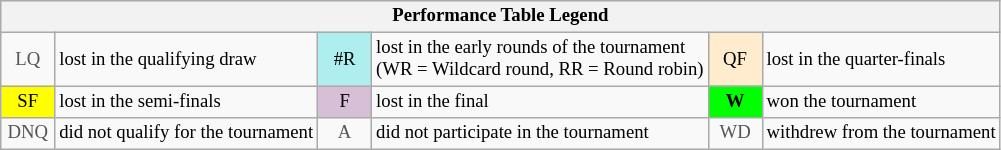<table class="wikitable" style="font-size:78%;">
<tr bgcolor="#efefef">
<th colspan="6">Performance Table Legend</th>
</tr>
<tr>
<td align="center" style="color:#555555;" width="30">LQ</td>
<td>lost in the qualifying draw</td>
<td align="center" style="background:#afeeee;">#R</td>
<td>lost in the early rounds of the tournament<br>(WR = Wildcard round, RR = Round robin)</td>
<td align="center" style="background:#ffebcd;">QF</td>
<td>lost in the quarter-finals</td>
</tr>
<tr>
<td align="center" style="background:yellow;">SF</td>
<td>lost in the semi-finals</td>
<td align="center" style="background:#D8BFD8;">F</td>
<td>lost in the final</td>
<td align="center" style="background:#00ff00;"><strong>W</strong></td>
<td>won the tournament</td>
</tr>
<tr>
<td align="center" style="color:#555555;" width="30">DNQ</td>
<td>did not qualify for the tournament</td>
<td align="center" style="color:#555555;" width="30">A</td>
<td>did not participate in the tournament</td>
<td align="center" style="color:#555555;" width="30">WD</td>
<td>withdrew from the tournament</td>
</tr>
</table>
